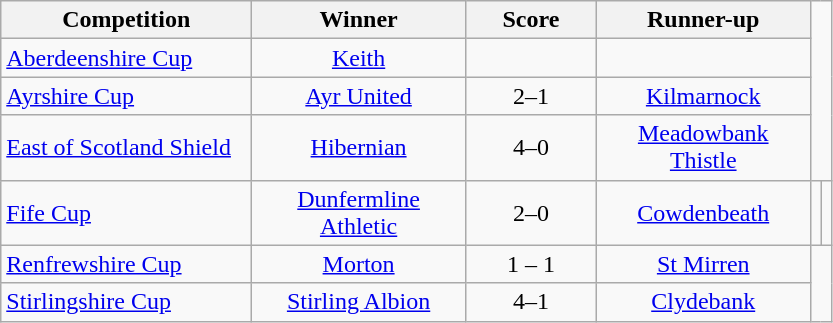<table class="wikitable" style="text-align: center;">
<tr>
<th width=160>Competition</th>
<th width=135>Winner</th>
<th width=80>Score</th>
<th width=135>Runner-up</th>
</tr>
<tr>
<td align=left><a href='#'>Aberdeenshire Cup</a></td>
<td><a href='#'>Keith</a></td>
<td></td>
<td></td>
</tr>
<tr>
<td align=left><a href='#'>Ayrshire Cup</a></td>
<td><a href='#'>Ayr United</a></td>
<td>2–1</td>
<td><a href='#'>Kilmarnock</a></td>
</tr>
<tr>
<td align=left><a href='#'>East of Scotland Shield</a></td>
<td><a href='#'>Hibernian</a></td>
<td>4–0</td>
<td><a href='#'>Meadowbank Thistle</a></td>
</tr>
<tr>
<td align=left><a href='#'>Fife Cup</a></td>
<td><a href='#'>Dunfermline Athletic</a></td>
<td>2–0</td>
<td><a href='#'>Cowdenbeath</a></td>
<td></td>
<td></td>
</tr>
<tr>
<td align=left><a href='#'>Renfrewshire Cup</a></td>
<td><a href='#'>Morton</a></td>
<td>1 – 1 </td>
<td><a href='#'>St Mirren</a></td>
</tr>
<tr>
<td align=left><a href='#'>Stirlingshire Cup</a></td>
<td><a href='#'>Stirling Albion</a></td>
<td>4–1</td>
<td><a href='#'>Clydebank</a></td>
</tr>
</table>
